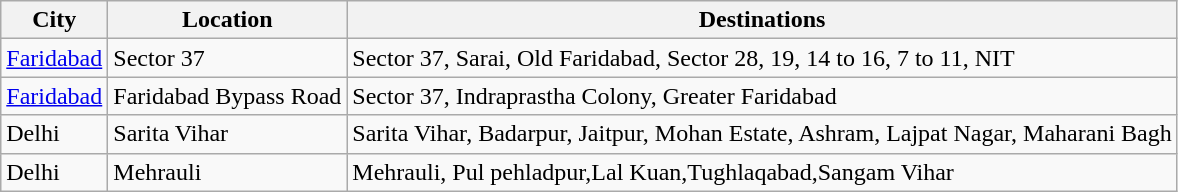<table class=wikitable>
<tr>
<th>City</th>
<th>Location</th>
<th>Destinations</th>
</tr>
<tr>
<td><a href='#'>Faridabad</a></td>
<td>Sector 37</td>
<td>Sector 37, Sarai, Old Faridabad, Sector 28, 19, 14 to 16, 7 to 11, NIT</td>
</tr>
<tr>
<td><a href='#'>Faridabad</a></td>
<td>Faridabad Bypass Road</td>
<td>Sector 37, Indraprastha Colony, Greater Faridabad</td>
</tr>
<tr>
<td>Delhi</td>
<td>Sarita Vihar</td>
<td>Sarita Vihar, Badarpur, Jaitpur, Mohan Estate, Ashram, Lajpat Nagar, Maharani Bagh</td>
</tr>
<tr>
<td>Delhi</td>
<td>Mehrauli</td>
<td>Mehrauli, Pul pehladpur,Lal Kuan,Tughlaqabad,Sangam Vihar</td>
</tr>
</table>
